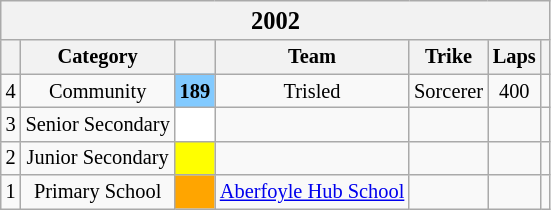<table class="wikitable" style="font-size: 85%; text-align:center">
<tr>
<th colspan="7" width="300"><big>2002</big></th>
</tr>
<tr>
<th style="background:#ccfwidth:2.5%"></th>
<th style="background:#ccfwidth:19%">Category</th>
<th valign="middle" style="background:#ccfwidth:3.5%"></th>
<th style="background:#ccfwidth:32%">Team</th>
<th style="background:#ccfwidth:32%">Trike</th>
<th style="background:#ccfwidth:5%">Laps</th>
<th style="background:#ccfwidth:6%"></th>
</tr>
<tr>
<td>4</td>
<td>Community</td>
<td bgcolor=#82CAFF><strong>189</strong></td>
<td> Trisled</td>
<td>Sorcerer</td>
<td>400</td>
<td></td>
</tr>
<tr>
<td>3</td>
<td>Senior Secondary</td>
<td bgcolor="#FFFFFF"></td>
<td></td>
<td></td>
<td></td>
<td></td>
</tr>
<tr>
<td>2</td>
<td>Junior Secondary</td>
<td bgcolor="#FFFF00"></td>
<td></td>
<td></td>
<td></td>
<td></td>
</tr>
<tr>
<td>1</td>
<td>Primary School</td>
<td bgcolor="#FFA500"></td>
<td> <a href='#'>Aberfoyle Hub School</a></td>
<td></td>
<td></td>
<td></td>
</tr>
</table>
